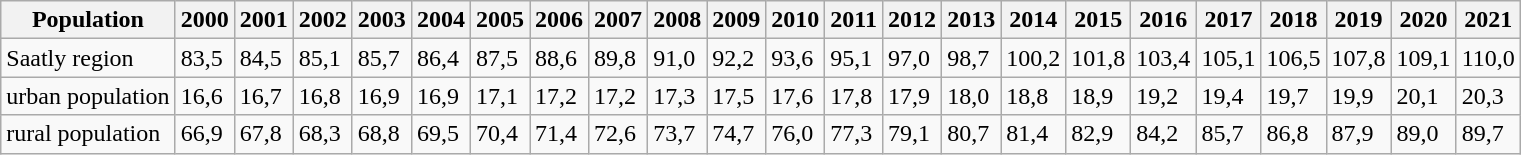<table class="wikitable">
<tr>
<th>Population</th>
<th>2000</th>
<th>2001</th>
<th>2002</th>
<th>2003</th>
<th>2004</th>
<th>2005</th>
<th>2006</th>
<th>2007</th>
<th>2008</th>
<th>2009</th>
<th>2010</th>
<th>2011</th>
<th>2012</th>
<th>2013</th>
<th>2014</th>
<th>2015</th>
<th>2016</th>
<th>2017</th>
<th>2018</th>
<th>2019</th>
<th>2020</th>
<th>2021</th>
</tr>
<tr>
<td>Saatly region</td>
<td>83,5</td>
<td>84,5</td>
<td>85,1</td>
<td>85,7</td>
<td>86,4</td>
<td>87,5</td>
<td>88,6</td>
<td>89,8</td>
<td>91,0</td>
<td>92,2</td>
<td>93,6</td>
<td>95,1</td>
<td>97,0</td>
<td>98,7</td>
<td>100,2</td>
<td>101,8</td>
<td>103,4</td>
<td>105,1</td>
<td>106,5</td>
<td>107,8</td>
<td>109,1</td>
<td>110,0</td>
</tr>
<tr>
<td>urban population</td>
<td>16,6</td>
<td>16,7</td>
<td>16,8</td>
<td>16,9</td>
<td>16,9</td>
<td>17,1</td>
<td>17,2</td>
<td>17,2</td>
<td>17,3</td>
<td>17,5</td>
<td>17,6</td>
<td>17,8</td>
<td>17,9</td>
<td>18,0</td>
<td>18,8</td>
<td>18,9</td>
<td>19,2</td>
<td>19,4</td>
<td>19,7</td>
<td>19,9</td>
<td>20,1</td>
<td>20,3</td>
</tr>
<tr>
<td>rural population</td>
<td>66,9</td>
<td>67,8</td>
<td>68,3</td>
<td>68,8</td>
<td>69,5</td>
<td>70,4</td>
<td>71,4</td>
<td>72,6</td>
<td>73,7</td>
<td>74,7</td>
<td>76,0</td>
<td>77,3</td>
<td>79,1</td>
<td>80,7</td>
<td>81,4</td>
<td>82,9</td>
<td>84,2</td>
<td>85,7</td>
<td>86,8</td>
<td>87,9</td>
<td>89,0</td>
<td>89,7</td>
</tr>
</table>
